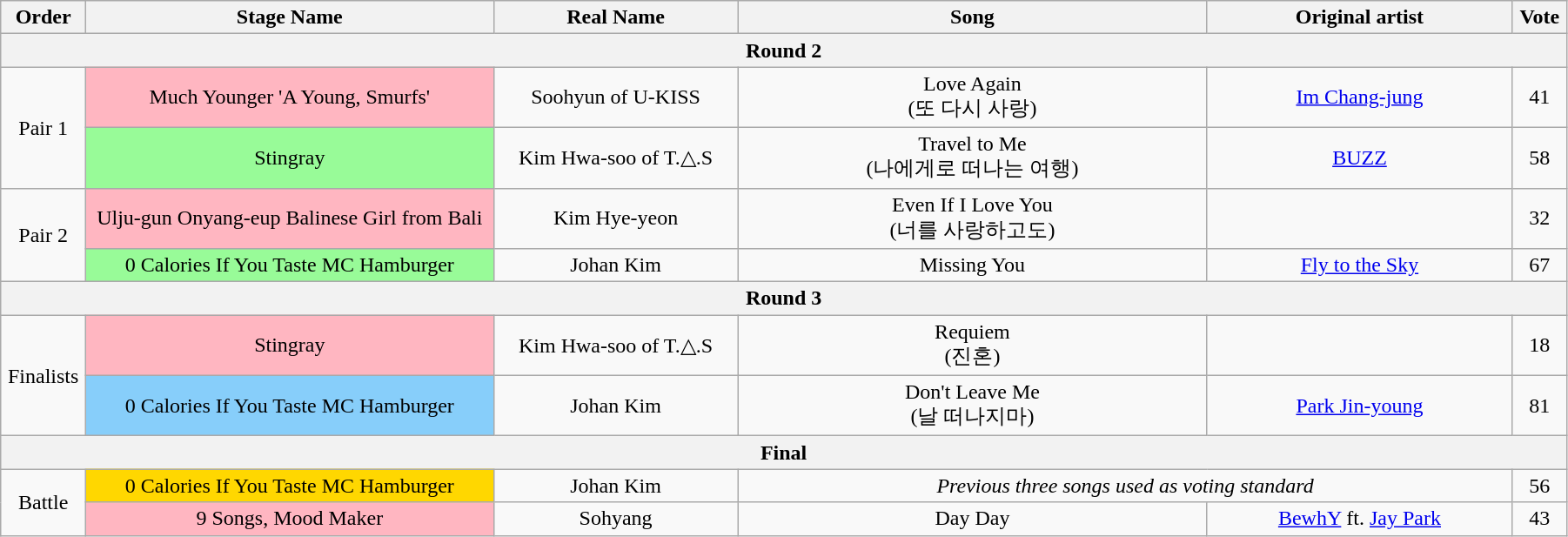<table class="wikitable" style="text-align:center; width:95%;">
<tr>
<th style="width:1%;">Order</th>
<th style="width:20%;">Stage Name</th>
<th style="width:12%;">Real Name</th>
<th style="width:23%;">Song</th>
<th style="width:15%;">Original artist</th>
<th style="width:1%;">Vote</th>
</tr>
<tr>
<th colspan=6>Round 2</th>
</tr>
<tr>
<td rowspan=2>Pair 1</td>
<td bgcolor="lightpink">Much Younger 'A Young, Smurfs'</td>
<td>Soohyun of U-KISS</td>
<td>Love Again<br>(또 다시 사랑)</td>
<td><a href='#'>Im Chang-jung</a></td>
<td>41</td>
</tr>
<tr>
<td bgcolor="palegreen">Stingray</td>
<td>Kim Hwa-soo of T.△.S</td>
<td>Travel to Me<br>(나에게로 떠나는 여행)</td>
<td><a href='#'>BUZZ</a></td>
<td>58</td>
</tr>
<tr>
<td rowspan=2>Pair 2</td>
<td bgcolor="lightpink">Ulju-gun Onyang-eup Balinese Girl from Bali</td>
<td>Kim Hye-yeon</td>
<td>Even If I Love You<br>(너를 사랑하고도)</td>
<td></td>
<td>32</td>
</tr>
<tr>
<td bgcolor="palegreen">0 Calories If You Taste MC Hamburger</td>
<td>Johan Kim</td>
<td>Missing You</td>
<td><a href='#'>Fly to the Sky</a></td>
<td>67</td>
</tr>
<tr>
<th colspan=6>Round 3</th>
</tr>
<tr>
<td rowspan=2>Finalists</td>
<td bgcolor="lightpink">Stingray</td>
<td>Kim Hwa-soo of T.△.S</td>
<td>Requiem<br>(진혼)</td>
<td></td>
<td>18</td>
</tr>
<tr>
<td bgcolor="lightskyblue">0 Calories If You Taste MC Hamburger</td>
<td>Johan Kim</td>
<td>Don't Leave Me<br>(날 떠나지마)</td>
<td><a href='#'>Park Jin-young</a></td>
<td>81</td>
</tr>
<tr>
<th colspan=6>Final</th>
</tr>
<tr>
<td rowspan=2>Battle</td>
<td bgcolor="gold">0 Calories If You Taste MC Hamburger</td>
<td>Johan Kim</td>
<td colspan=2><em>Previous three songs used as voting standard</em></td>
<td>56</td>
</tr>
<tr>
<td bgcolor="lightpink">9 Songs, Mood Maker</td>
<td>Sohyang</td>
<td>Day Day</td>
<td><a href='#'>BewhY</a> ft. <a href='#'>Jay Park</a></td>
<td>43</td>
</tr>
</table>
